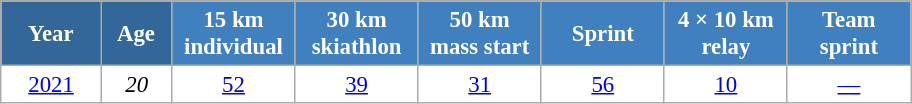<table class="wikitable" style="font-size:95%; text-align:center; border:grey solid 1px; border-collapse:collapse; background:#ffffff;">
<tr>
<th style="background-color:#369; color:white; width:60px;"> Year </th>
<th style="background-color:#369; color:white; width:40px;"> Age </th>
<th style="background-color:#4180be; color:white; width:75px;"> 15 km <br> individual </th>
<th style="background-color:#4180be; color:white; width:75px;"> 30 km <br> skiathlon </th>
<th style="background-color:#4180be; color:white; width:75px;"> 50 km <br> mass start </th>
<th style="background-color:#4180be; color:white; width:75px;"> Sprint </th>
<th style="background-color:#4180be; color:white; width:75px;"> 4 × 10 km <br> relay </th>
<th style="background-color:#4180be; color:white; width:75px;"> Team <br> sprint </th>
</tr>
<tr>
<td><a href='#'>2021</a></td>
<td><em>20</em></td>
<td><a href='#'>52</a></td>
<td><a href='#'>39</a></td>
<td><a href='#'>31</a></td>
<td><a href='#'>56</a></td>
<td><a href='#'>10</a></td>
<td><a href='#'>—</a></td>
</tr>
</table>
